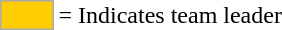<table>
<tr>
<td style="background:#fc0; border:1px solid #aaa; width:2em;"></td>
<td>= Indicates team leader</td>
</tr>
</table>
